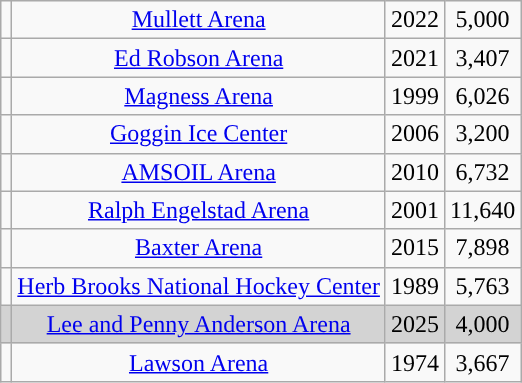<table class="wikitable sortable" style="text-align: center;">
<tr>
<td><a href='#'></a></td>
<td><a href='#'>Mullett Arena</a></td>
<td>2022</td>
<td>5,000</td>
</tr>
<tr>
<td><a href='#'></a></td>
<td><a href='#'>Ed Robson Arena</a></td>
<td>2021</td>
<td>3,407</td>
</tr>
<tr>
<td><a href='#'></a></td>
<td><a href='#'>Magness Arena</a></td>
<td>1999</td>
<td>6,026</td>
</tr>
<tr>
<td><a href='#'></a></td>
<td><a href='#'>Goggin Ice Center</a></td>
<td>2006</td>
<td>3,200</td>
</tr>
<tr>
<td><a href='#'></a></td>
<td><a href='#'>AMSOIL Arena</a></td>
<td>2010</td>
<td>6,732</td>
</tr>
<tr>
<td><a href='#'></a></td>
<td><a href='#'>Ralph Engelstad Arena</a></td>
<td>2001</td>
<td>11,640</td>
</tr>
<tr>
<td><a href='#'></a></td>
<td><a href='#'>Baxter Arena</a></td>
<td>2015</td>
<td>7,898</td>
</tr>
<tr>
<td><a href='#'></a></td>
<td><a href='#'>Herb Brooks National Hockey Center</a></td>
<td>1989</td>
<td>5,763</td>
</tr>
<tr bgcolor=lightgray>
<td><a href='#'></a></td>
<td><a href='#'>Lee and Penny Anderson Arena</a></td>
<td>2025</td>
<td>4,000</td>
</tr>
<tr>
<td><a href='#'></a></td>
<td><a href='#'>Lawson Arena</a></td>
<td>1974</td>
<td>3,667</td>
</tr>
</table>
